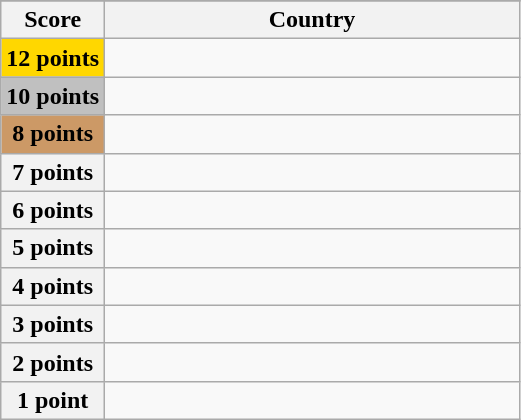<table class="wikitable">
<tr>
</tr>
<tr>
<th scope="col" width="20%">Score</th>
<th scope="col">Country</th>
</tr>
<tr>
<th scope="row" style="background:gold">12 points</th>
<td></td>
</tr>
<tr>
<th scope="row" style="background:silver">10 points</th>
<td></td>
</tr>
<tr>
<th scope="row" style="background:#CC9966">8 points</th>
<td></td>
</tr>
<tr>
<th scope="row">7 points</th>
<td></td>
</tr>
<tr>
<th scope="row">6 points</th>
<td></td>
</tr>
<tr>
<th scope="row">5 points</th>
<td></td>
</tr>
<tr>
<th scope="row">4 points</th>
<td></td>
</tr>
<tr>
<th scope="row">3 points</th>
<td></td>
</tr>
<tr>
<th scope="row">2 points</th>
<td></td>
</tr>
<tr>
<th scope="row">1 point</th>
<td></td>
</tr>
</table>
